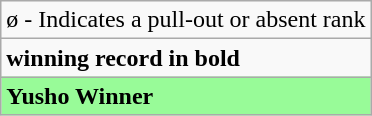<table class="wikitable">
<tr>
<td>ø - Indicates a pull-out or absent rank</td>
</tr>
<tr>
<td><strong>winning record in bold</strong></td>
</tr>
<tr>
<td style="background: PaleGreen;"><strong>Yusho Winner</strong></td>
</tr>
</table>
